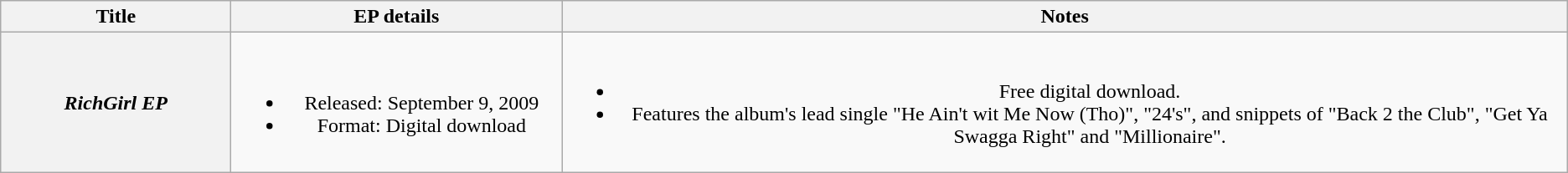<table class="wikitable plainrowheaders" style="text-align:center;">
<tr>
<th scope="col" style="width:11em;">Title</th>
<th scope="col" style="width:16em;">EP details</th>
<th>Notes</th>
</tr>
<tr>
<th scope="row"><em>RichGirl EP</em></th>
<td><br><ul><li>Released: September 9, 2009</li><li>Format: Digital download</li></ul></td>
<td><br><ul><li>Free digital download.</li><li>Features the album's lead single "He Ain't wit Me Now (Tho)", "24's", and snippets of "Back 2 the Club", "Get Ya Swagga Right" and "Millionaire".</li></ul></td>
</tr>
</table>
